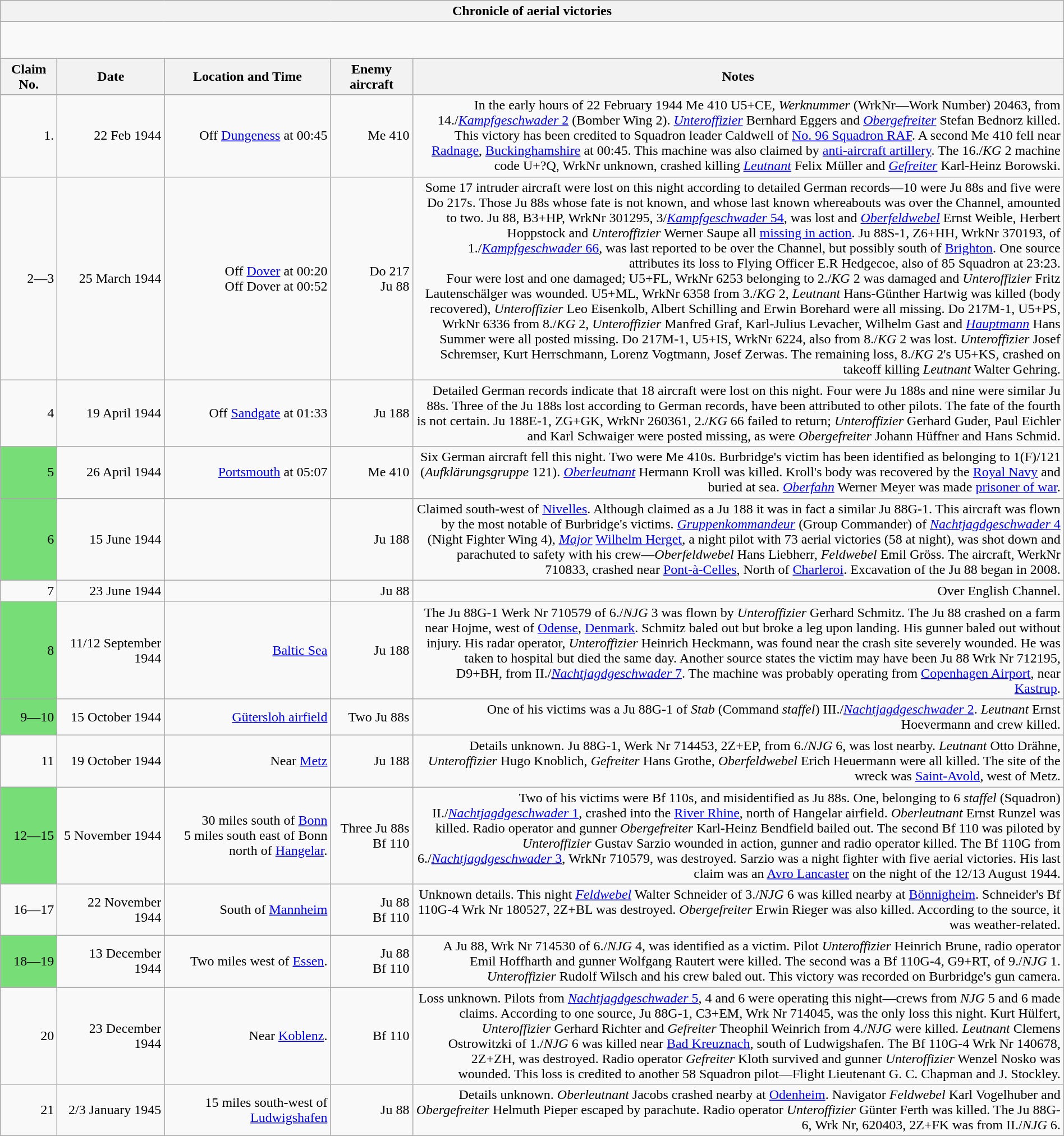<table class="wikitable plainrowheaders collapsible collapsed" style="margin-left: auto; margin-right: auto; border: none; text-align:right; width: 100%;">
<tr>
<th colspan="5">Chronicle of aerial victories</th>
</tr>
<tr>
<td colspan="10" style="text-align: left;"><br><br></td>
</tr>
<tr>
<th width="60" align=center>Claim No.</th>
<th width="120" align=center>Date</th>
<th width="190" align=center>Location and Time</th>
<th width="90" align=center>Enemy aircraft</th>
<th align=right>Notes</th>
</tr>
<tr>
<td>1.</td>
<td>22 Feb 1944</td>
<td>Off <a href='#'>Dungeness</a> at 00:45</td>
<td>Me 410</td>
<td>In the early hours of 22 February 1944 Me 410 U5+CE, <em>Werknummer</em> (WrkNr—Work Number) 20463, from 14./<a href='#'><em>Kampfgeschwader</em> 2</a> (Bomber Wing 2). <em><a href='#'>Unteroffizier</a></em> Bernhard Eggers and <em><a href='#'>Obergefreiter</a></em> Stefan Bednorz killed. This victory has been credited to Squadron leader Caldwell of <a href='#'>No. 96 Squadron RAF</a>. A second Me 410 fell near <a href='#'>Radnage</a>, <a href='#'>Buckinghamshire</a> at 00:45. This machine was also claimed by <a href='#'>anti-aircraft artillery</a>. The 16./<em>KG</em> 2 machine code U+?Q, WrkNr unknown, crashed killing <em><a href='#'>Leutnant</a></em> Felix Müller and <em><a href='#'>Gefreiter</a></em> Karl-Heinz Borowski.</td>
</tr>
<tr>
<td>2—3</td>
<td>25 March 1944</td>
<td>Off <a href='#'>Dover</a> at 00:20<br>Off Dover at 00:52</td>
<td>Do 217<br>Ju 88</td>
<td>Some 17 intruder aircraft were lost on this night according to detailed German records—10 were Ju 88s and five were Do 217s. Those Ju 88s whose fate is not known, and whose last known whereabouts was over the Channel, amounted to two. Ju 88, B3+HP, WrkNr 301295, 3/<a href='#'><em>Kampfgeschwader</em> 54</a>, was lost and <em><a href='#'>Oberfeldwebel</a></em> Ernst Weible, Herbert Hoppstock and <em>Unteroffizier</em> Werner Saupe all <a href='#'>missing in action</a>. Ju 88S-1, Z6+HH, WrkNr 370193, of 1./<a href='#'><em>Kampfgeschwader</em> 66</a>, was last reported to be over the Channel, but possibly south of <a href='#'>Brighton</a>. One source attributes its loss to Flying Officer E.R Hedgecoe, also of 85 Squadron at 23:23.<br>Four were lost and one damaged; U5+FL, WrkNr 6253 belonging to 2./<em>KG</em> 2 was damaged and <em>Unteroffizier</em> Fritz Lautenschälger was wounded. U5+ML, WrkNr 6358 from 3./<em>KG</em> 2, <em>Leutnant</em> Hans-Günther Hartwig was killed (body recovered), <em>Unteroffizier</em> Leo Eisenkolb, Albert Schilling and Erwin Borehard were all missing. Do 217M-1, U5+PS, WrkNr 6336 from 8./<em>KG</em> 2, <em>Unteroffizier</em> Manfred Graf, Karl-Julius Levacher, Wilhelm Gast and <em><a href='#'>Hauptmann</a></em> Hans Summer were all posted missing. Do 217M-1, U5+IS, WrkNr 6224, also from 8./<em>KG</em> 2 was lost. <em>Unteroffizier</em> Josef Schremser, Kurt Herrschmann, Lorenz Vogtmann, Josef Zerwas. The remaining loss, 8./<em>KG</em> 2's U5+KS, crashed on takeoff killing <em>Leutnant</em> Walter Gehring.</td>
</tr>
<tr>
<td>4</td>
<td>19 April 1944</td>
<td>Off <a href='#'>Sandgate</a> at 01:33</td>
<td>Ju 188</td>
<td>Detailed German records indicate that 18 aircraft were lost on this night. Four were Ju 188s and nine were similar Ju 88s. Three of the Ju 188s lost according to German records, have been attributed to other pilots. The fate of the fourth is not certain. Ju 188E-1, ZG+GK, WrkNr 260361, 2./<em>KG</em> 66 failed to return; <em>Unteroffizier</em> Gerhard Guder, Paul Eichler and Karl Schwaiger were posted missing, as were <em>Obergefreiter</em> Johann Hüffner and Hans Schmid.</td>
</tr>
<tr>
<td style="background:#7d7; text-align:centre;">5</td>
<td>26 April 1944</td>
<td><a href='#'>Portsmouth</a> at 05:07</td>
<td>Me 410</td>
<td>Six German aircraft fell this night. Two were Me 410s. Burbridge's victim has been identified as belonging to 1(F)/121 (<em>Aufklärungsgruppe</em> 121). <em><a href='#'>Oberleutnant</a></em> Hermann Kroll was killed. Kroll's body was recovered by the <a href='#'>Royal Navy</a> and buried at sea. <em><a href='#'>Oberfahn</a></em> Werner Meyer was made <a href='#'>prisoner of war</a>.</td>
</tr>
<tr>
<td style="background:#7d7; text-align:centre;">6</td>
<td>15 June 1944</td>
<td></td>
<td>Ju 188</td>
<td>Claimed south-west of <a href='#'>Nivelles</a>. Although claimed as a Ju 188 it was in fact a similar Ju 88G-1. This aircraft was flown by the most notable of Burbridge's victims. <em><a href='#'>Gruppenkommandeur</a></em> (Group Commander) of <a href='#'><em>Nachtjagdgeschwader</em> 4</a> (Night Fighter Wing 4), <em><a href='#'>Major</a></em> <a href='#'>Wilhelm Herget</a>, a night pilot with 73 aerial victories (58 at night), was shot down and parachuted to safety with his crew—<em>Oberfeldwebel</em> Hans Liebherr, <em>Feldwebel</em> Emil Gröss. The aircraft, WerkNr 710833, crashed near <a href='#'>Pont-à-Celles</a>, North of <a href='#'>Charleroi</a>. Excavation of the Ju 88 began in 2008.</td>
</tr>
<tr>
<td>7</td>
<td>23 June 1944</td>
<td></td>
<td>Ju 88</td>
<td>Over English Channel.</td>
</tr>
<tr>
<td style="background:#7d7; text-align:centre;">8</td>
<td>11/12 September 1944</td>
<td><a href='#'>Baltic Sea</a></td>
<td>Ju 188</td>
<td>The Ju 88G-1 Werk Nr 710579 of 6./<em>NJG</em> 3 was flown by <em>Unteroffizier</em> Gerhard Schmitz. The Ju 88 crashed on a farm near Hojme, west of <a href='#'>Odense</a>, <a href='#'>Denmark</a>. Schmitz baled out but broke a leg upon landing. His gunner baled out without injury. His radar operator, <em>Unteroffizier</em> Heinrich Heckmann, was found near the crash site severely wounded. He was taken to hospital but died the same day. Another source states the victim may have been Ju 88 Wrk Nr 712195, D9+BH, from II./<a href='#'><em>Nachtjagdgeschwader</em> 7</a>. The machine was probably operating from <a href='#'>Copenhagen Airport</a>, near <a href='#'>Kastrup</a>.</td>
</tr>
<tr>
<td style="background:#7d7; text-align:centre;">9—10</td>
<td>15 October 1944</td>
<td><a href='#'>Gütersloh airfield</a></td>
<td>Two Ju 88s</td>
<td>One of his victims was a Ju 88G-1 of <em>Stab</em> (Command <em>staffel</em>) III./<a href='#'><em>Nachtjagdgeschwader</em> 2</a>. <em>Leutnant</em> Ernst Hoevermann and crew killed.</td>
</tr>
<tr>
<td>11</td>
<td>19 October 1944</td>
<td>Near <a href='#'>Metz</a></td>
<td>Ju 188</td>
<td>Details unknown. Ju 88G-1, Werk Nr 714453, 2Z+EP, from 6./<em>NJG</em> 6, was lost nearby. <em>Leutnant</em> Otto Drähne, <em>Unteroffizier</em> Hugo Knoblich, <em>Gefreiter</em> Hans Grothe, <em>Oberfeldwebel</em> Erich Heuermann were all killed. The site of the wreck was <a href='#'>Saint-Avold</a>, west of Metz.</td>
</tr>
<tr>
<td style="background:#7d7; text-align:centre;">12—15</td>
<td>5 November 1944</td>
<td>30 miles south of <a href='#'>Bonn</a><br>5 miles south east of Bonn<br>north of <a href='#'>Hangelar</a>.</td>
<td>Three Ju 88s<br>Bf 110</td>
<td>Two of his victims were Bf 110s, and misidentified as Ju 88s. One, belonging to 6 <em>staffel</em> (Squadron) II./<a href='#'><em>Nachtjagdgeschwader</em> 1</a>, crashed into the <a href='#'>River Rhine</a>, north of Hangelar airfield. <em>Oberleutnant</em> Ernst Runzel was killed. Radio operator and gunner <em>Obergefreiter</em> Karl-Heinz Bendfield bailed out. The second Bf 110 was piloted by <em>Unteroffizier</em> Gustav Sarzio wounded in action, gunner and radio operator killed. The Bf 110G from 6./<a href='#'><em>Nachtjagdgeschwader</em> 3</a>, WrkNr 710579, was destroyed. Sarzio was a night fighter with five aerial victories. His last claim was an <a href='#'>Avro Lancaster</a> on the night of the 12/13 August 1944.</td>
</tr>
<tr>
<td>16—17</td>
<td>22 November 1944</td>
<td>South of <a href='#'>Mannheim</a></td>
<td>Ju 88<br>Bf 110</td>
<td>Unknown details. This night <em><a href='#'>Feldwebel</a></em> Walter Schneider of 3./<em>NJG</em> 6 was killed nearby at <a href='#'>Bönnigheim</a>. Schneider's Bf 110G-4 Wrk Nr 180527, 2Z+BL was destroyed. <em>Obergefreiter</em> Erwin Rieger was also killed. According to the source, it was weather-related.</td>
</tr>
<tr>
<td style="background:#7d7; text-align:centre;">18—19</td>
<td>13 December 1944</td>
<td>Two miles west of <a href='#'>Essen</a>.</td>
<td>Ju 88<br>Bf 110</td>
<td>A Ju 88, Wrk Nr 714530 of 6./<em>NJG</em> 4, was identified as a victim. Pilot  <em>Unteroffizier</em> Heinrich Brune, radio operator Emil Hoffharth and gunner Wolfgang Rautert were killed. The second was a Bf 110G-4, G9+RT, of 9./<em>NJG</em> 1. <em>Unteroffizier</em> Rudolf Wilsch and his crew baled out. This victory was recorded on Burbridge's gun camera.</td>
</tr>
<tr>
<td>20</td>
<td>23 December 1944</td>
<td>Near <a href='#'>Koblenz</a>.</td>
<td>Bf 110</td>
<td>Loss unknown. Pilots from <a href='#'><em>Nachtjagdgeschwader</em> 5</a>, 4 and 6 were operating this night—crews from <em>NJG</em> 5 and 6 made claims. According to one source, Ju 88G-1, C3+EM, Wrk Nr 714045, was the only loss this night. Kurt Hülfert, <em>Unteroffizier</em> Gerhard Richter and <em>Gefreiter</em> Theophil Weinrich from 4./<em>NJG</em> were killed. <em>Leutnant</em> Clemens Ostrowitzki of 1./<em>NJG</em> 6 was killed near <a href='#'>Bad Kreuznach</a>, south of Ludwigshafen. The Bf 110G-4 Wrk Nr 140678, 2Z+ZH, was destroyed. Radio operator <em>Gefreiter</em> Kloth survived and gunner <em>Unteroffizier</em> Wenzel Nosko was wounded. This loss is credited to another 58 Squadron pilot—Flight Lieutenant G. C. Chapman and J. Stockley.</td>
</tr>
<tr>
<td>21</td>
<td>2/3 January 1945</td>
<td>15 miles south-west of <a href='#'>Ludwigshafen</a></td>
<td>Ju 88</td>
<td>Details unknown. <em>Oberleutnant</em> Jacobs crashed nearby at <a href='#'>Odenheim</a>. Navigator <em>Feldwebel</em> Karl Vogelhuber and <em>Obergefreiter</em> Helmuth Pieper escaped by parachute. Radio operator <em>Unteroffizier</em> Günter Ferth was killed. The Ju 88G-6, Wrk Nr, 620403, 2Z+FK was from II./<em>NJG</em> 6.</td>
</tr>
<tr>
</tr>
</table>
